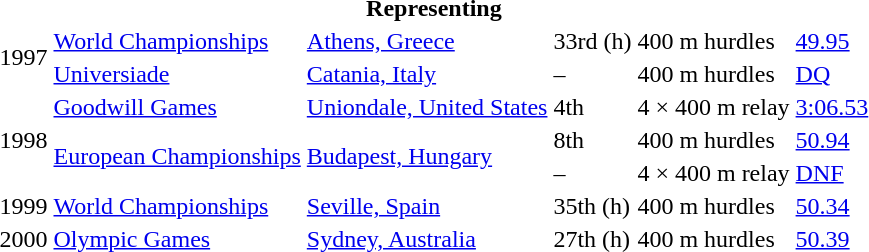<table>
<tr>
<th colspan="6">Representing </th>
</tr>
<tr>
<td rowspan=2>1997</td>
<td><a href='#'>World Championships</a></td>
<td><a href='#'>Athens, Greece</a></td>
<td>33rd (h)</td>
<td>400 m hurdles</td>
<td><a href='#'>49.95</a></td>
</tr>
<tr>
<td><a href='#'>Universiade</a></td>
<td><a href='#'>Catania, Italy</a></td>
<td>–</td>
<td>400 m hurdles</td>
<td><a href='#'>DQ</a></td>
</tr>
<tr>
<td rowspan=3>1998</td>
<td><a href='#'>Goodwill Games</a></td>
<td><a href='#'>Uniondale, United States</a></td>
<td>4th</td>
<td>4 × 400 m relay</td>
<td><a href='#'>3:06.53</a></td>
</tr>
<tr>
<td rowspan=2><a href='#'>European Championships</a></td>
<td rowspan=2><a href='#'>Budapest, Hungary</a></td>
<td>8th</td>
<td>400 m hurdles</td>
<td><a href='#'>50.94</a></td>
</tr>
<tr>
<td>–</td>
<td>4 × 400 m relay</td>
<td><a href='#'>DNF</a></td>
</tr>
<tr>
<td>1999</td>
<td><a href='#'>World Championships</a></td>
<td><a href='#'>Seville, Spain</a></td>
<td>35th (h)</td>
<td>400 m hurdles</td>
<td><a href='#'>50.34</a></td>
</tr>
<tr>
<td>2000</td>
<td><a href='#'>Olympic Games</a></td>
<td><a href='#'>Sydney, Australia</a></td>
<td>27th (h)</td>
<td>400 m hurdles</td>
<td><a href='#'>50.39</a></td>
</tr>
</table>
